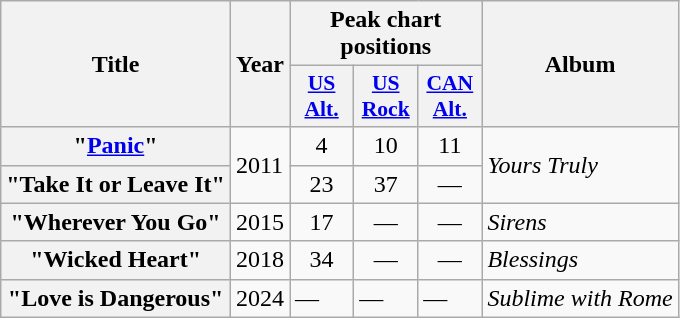<table class="wikitable plainrowheaders">
<tr>
<th scope="col" rowspan="2">Title</th>
<th scope="col" rowspan="2">Year</th>
<th scope="col" colspan="3">Peak chart positions</th>
<th scope="col" rowspan="2">Album</th>
</tr>
<tr>
<th style="width:2.5em;font-size:90%"><a href='#'>US<br>Alt.</a><br></th>
<th style="width:2.5em;font-size:90%"><a href='#'>US<br>Rock</a><br></th>
<th style="width:2.5em;font-size:90%"><a href='#'>CAN<br>Alt.</a><br></th>
</tr>
<tr>
<th scope="row">"<a href='#'>Panic</a>"</th>
<td rowspan="2">2011</td>
<td style="text-align:center;">4</td>
<td style="text-align:center;">10</td>
<td style="text-align:center;">11</td>
<td rowspan="2"><em>Yours Truly</em></td>
</tr>
<tr>
<th scope="row">"Take It or Leave It"</th>
<td style="text-align:center;">23</td>
<td style="text-align:center;">37</td>
<td style="text-align:center;">—</td>
</tr>
<tr>
<th scope="row">"Wherever You Go"</th>
<td>2015</td>
<td style="text-align:center;">17</td>
<td style="text-align:center;">—</td>
<td style="text-align:center;">—</td>
<td><em>Sirens</em></td>
</tr>
<tr>
<th scope="row">"Wicked Heart"</th>
<td>2018</td>
<td style="text-align:center;">34</td>
<td style="text-align:center;">—</td>
<td style="text-align:center;">—</td>
<td><em>Blessings</em></td>
</tr>
<tr>
<th scope="row">"Love is Dangerous"</th>
<td>2024</td>
<td>—</td>
<td>—</td>
<td>—</td>
<td><em>Sublime with Rome</em></td>
</tr>
</table>
